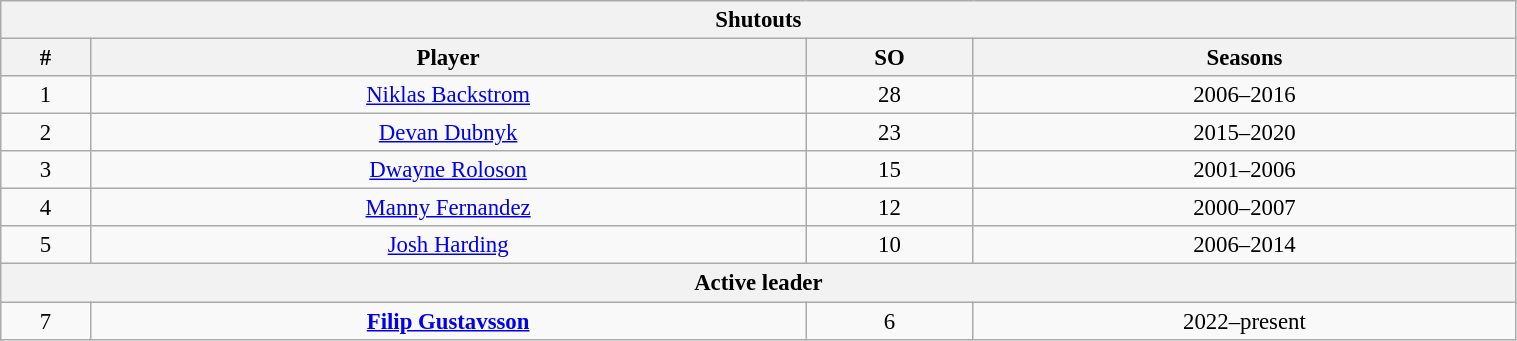<table class="wikitable" style="text-align: center; font-size: 95%" width="80%">
<tr>
<th colspan="4">Shutouts</th>
</tr>
<tr>
<th>#</th>
<th>Player</th>
<th>SO</th>
<th>Seasons</th>
</tr>
<tr>
<td>1</td>
<td><a href='#'>Niklas Backstrom</a></td>
<td>28</td>
<td>2006–2016</td>
</tr>
<tr>
<td>2</td>
<td><a href='#'>Devan Dubnyk</a></td>
<td>23</td>
<td>2015–2020</td>
</tr>
<tr>
<td>3</td>
<td><a href='#'>Dwayne Roloson</a></td>
<td>15</td>
<td>2001–2006</td>
</tr>
<tr>
<td>4</td>
<td><a href='#'>Manny Fernandez</a></td>
<td>12</td>
<td>2000–2007</td>
</tr>
<tr>
<td>5</td>
<td><a href='#'>Josh Harding</a></td>
<td>10</td>
<td>2006–2014</td>
</tr>
<tr>
<th colspan="4">Active leader</th>
</tr>
<tr>
<td>7</td>
<td><strong><a href='#'>Filip Gustavsson</a></strong></td>
<td>6</td>
<td>2022–present</td>
</tr>
</table>
